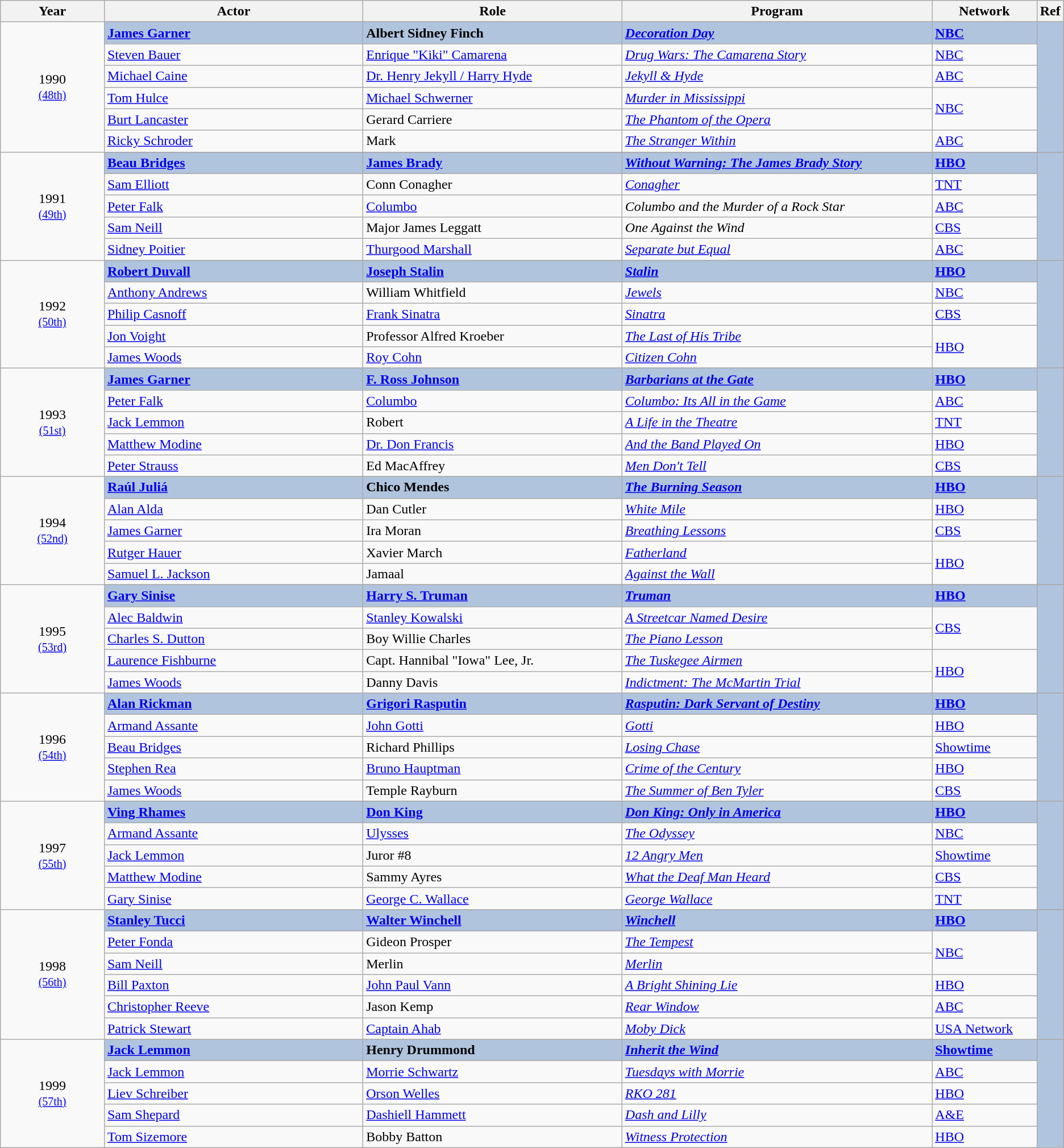<table class="wikitable">
<tr>
<th style="width:10%;">Year</th>
<th style="width:25%;">Actor</th>
<th style="width:25%;">Role</th>
<th style="width:30%;">Program</th>
<th style="width:10%;">Network</th>
<th style="width:5%;">Ref</th>
</tr>
<tr>
<td rowspan="7" style="text-align:center;">1990 <br><small><a href='#'>(48th)</a></small></td>
</tr>
<tr style="background:#B0C4DE;">
<td><strong><a href='#'>James Garner</a> </strong></td>
<td><strong>Albert Sidney Finch</strong></td>
<td><em><a href='#'><strong>Decoration Day</strong></a></em></td>
<td><strong><a href='#'>NBC</a></strong></td>
<td rowspan="6"></td>
</tr>
<tr>
<td><a href='#'>Steven Bauer</a></td>
<td><a href='#'>Enrique "Kiki" Camarena</a></td>
<td><em><a href='#'>Drug Wars: The Camarena Story</a></em></td>
<td><a href='#'>NBC</a></td>
</tr>
<tr>
<td><a href='#'>Michael Caine</a></td>
<td><a href='#'>Dr. Henry Jekyll / Harry Hyde</a></td>
<td><em><a href='#'>Jekyll & Hyde</a></em></td>
<td><a href='#'>ABC</a></td>
</tr>
<tr>
<td><a href='#'>Tom Hulce</a></td>
<td><a href='#'>Michael Schwerner</a></td>
<td><em><a href='#'>Murder in Mississippi</a></em></td>
<td rowspan="2"><a href='#'>NBC</a></td>
</tr>
<tr>
<td><a href='#'>Burt Lancaster</a></td>
<td>Gerard Carriere</td>
<td><em><a href='#'>The Phantom of the Opera</a></em></td>
</tr>
<tr>
<td><a href='#'>Ricky Schroder</a></td>
<td>Mark</td>
<td><em><a href='#'>The Stranger Within</a></em></td>
<td><a href='#'>ABC</a></td>
</tr>
<tr>
<td rowspan="6" style="text-align:center;">1991 <br><small><a href='#'>(49th)</a></small></td>
</tr>
<tr style="background:#B0C4DE;">
<td><strong><a href='#'>Beau Bridges</a> </strong></td>
<td><strong><a href='#'>James Brady</a></strong></td>
<td><strong><em><a href='#'>Without Warning: The James Brady Story</a></em></strong></td>
<td><strong><a href='#'>HBO</a></strong></td>
<td rowspan="5"></td>
</tr>
<tr>
<td><a href='#'>Sam Elliott</a></td>
<td>Conn Conagher</td>
<td><em><a href='#'>Conagher</a></em></td>
<td><a href='#'>TNT</a></td>
</tr>
<tr>
<td><a href='#'>Peter Falk</a></td>
<td><a href='#'>Columbo</a></td>
<td><em>Columbo and the Murder of a Rock Star</em></td>
<td><a href='#'>ABC</a></td>
</tr>
<tr>
<td><a href='#'>Sam Neill</a></td>
<td>Major James Leggatt</td>
<td><em>One Against the Wind</em></td>
<td><a href='#'>CBS</a></td>
</tr>
<tr>
<td><a href='#'>Sidney Poitier</a></td>
<td><a href='#'>Thurgood Marshall</a></td>
<td><em><a href='#'>Separate but Equal</a></em></td>
<td><a href='#'>ABC</a></td>
</tr>
<tr>
<td rowspan="6" style="text-align:center;">1992 <br><small><a href='#'>(50th)</a></small></td>
</tr>
<tr style="background:#B0C4DE;">
<td><strong><a href='#'>Robert Duvall</a> </strong></td>
<td><strong><a href='#'>Joseph Stalin</a></strong></td>
<td><em><a href='#'><strong>Stalin</strong></a></em></td>
<td><strong><a href='#'>HBO</a></strong></td>
<td rowspan="5"></td>
</tr>
<tr>
<td><a href='#'>Anthony Andrews</a></td>
<td>William Whitfield</td>
<td><em><a href='#'>Jewels</a></em></td>
<td><a href='#'>NBC</a></td>
</tr>
<tr>
<td><a href='#'>Philip Casnoff</a></td>
<td><a href='#'>Frank Sinatra</a></td>
<td><em><a href='#'>Sinatra</a></em></td>
<td><a href='#'>CBS</a></td>
</tr>
<tr>
<td><a href='#'>Jon Voight</a></td>
<td>Professor Alfred Kroeber</td>
<td><em><a href='#'>The Last of His Tribe</a></em></td>
<td rowspan="2"><a href='#'>HBO</a></td>
</tr>
<tr>
<td><a href='#'>James Woods</a></td>
<td><a href='#'>Roy Cohn</a></td>
<td><em><a href='#'>Citizen Cohn</a></em></td>
</tr>
<tr>
<td rowspan="6" style="text-align:center;">1993 <br><small><a href='#'>(51st)</a></small></td>
</tr>
<tr style="background:#B0C4DE;">
<td><strong><a href='#'>James Garner</a> </strong></td>
<td><strong><a href='#'>F. Ross Johnson</a></strong></td>
<td><em><a href='#'><strong>Barbarians at the Gate</strong></a></em></td>
<td><strong><a href='#'>HBO</a></strong></td>
<td rowspan="5"></td>
</tr>
<tr>
<td><a href='#'>Peter Falk</a></td>
<td><a href='#'>Columbo</a></td>
<td><em><a href='#'>Columbo: Its All in the Game</a></em></td>
<td><a href='#'>ABC</a></td>
</tr>
<tr>
<td><a href='#'>Jack Lemmon</a></td>
<td>Robert</td>
<td><em><a href='#'>A Life in the Theatre</a></em></td>
<td><a href='#'>TNT</a></td>
</tr>
<tr>
<td><a href='#'>Matthew Modine</a></td>
<td><a href='#'>Dr. Don Francis</a></td>
<td><em><a href='#'>And the Band Played On</a></em></td>
<td><a href='#'>HBO</a></td>
</tr>
<tr>
<td><a href='#'>Peter Strauss</a></td>
<td>Ed MacAffrey</td>
<td><em><a href='#'>Men Don't Tell</a></em></td>
<td><a href='#'>CBS</a></td>
</tr>
<tr>
<td rowspan="6" style="text-align:center;">1994 <br><small><a href='#'>(52nd)</a></small></td>
</tr>
<tr style="background:#B0C4DE;">
<td><strong><a href='#'>Raúl Juliá</a> </strong></td>
<td><strong>Chico Mendes</strong></td>
<td><em><a href='#'><strong>The Burning Season</strong></a></em></td>
<td><strong><a href='#'>HBO</a></strong></td>
<td rowspan="5"></td>
</tr>
<tr>
<td><a href='#'>Alan Alda</a></td>
<td>Dan Cutler</td>
<td><em><a href='#'>White Mile</a></em></td>
<td><a href='#'>HBO</a></td>
</tr>
<tr>
<td><a href='#'>James Garner</a></td>
<td>Ira Moran</td>
<td><em><a href='#'>Breathing Lessons</a></em></td>
<td><a href='#'>CBS</a></td>
</tr>
<tr>
<td><a href='#'>Rutger Hauer</a></td>
<td>Xavier March</td>
<td><em><a href='#'>Fatherland</a></em></td>
<td rowspan="2"><a href='#'>HBO</a></td>
</tr>
<tr>
<td><a href='#'>Samuel L. Jackson</a></td>
<td>Jamaal</td>
<td><em><a href='#'>Against the Wall</a></em></td>
</tr>
<tr>
<td rowspan="6" style="text-align:center;">1995 <br><small><a href='#'>(53rd)</a></small></td>
</tr>
<tr style="background:#B0C4DE;">
<td><strong><a href='#'>Gary Sinise</a> </strong></td>
<td><strong><a href='#'>Harry S. Truman</a></strong></td>
<td><em><a href='#'><strong>Truman</strong></a></em></td>
<td><strong><a href='#'>HBO</a></strong></td>
<td rowspan="5"></td>
</tr>
<tr>
<td><a href='#'>Alec Baldwin</a></td>
<td><a href='#'>Stanley Kowalski</a></td>
<td><em><a href='#'>A Streetcar Named Desire</a></em></td>
<td rowspan="2"><a href='#'>CBS</a></td>
</tr>
<tr>
<td><a href='#'>Charles S. Dutton</a></td>
<td>Boy Willie Charles</td>
<td><em><a href='#'>The Piano Lesson</a></em></td>
</tr>
<tr>
<td><a href='#'>Laurence Fishburne</a></td>
<td>Capt. Hannibal "Iowa" Lee, Jr.</td>
<td><em><a href='#'>The Tuskegee Airmen</a></em></td>
<td rowspan="2"><a href='#'>HBO</a></td>
</tr>
<tr>
<td><a href='#'>James Woods</a></td>
<td>Danny Davis</td>
<td><em><a href='#'>Indictment: The McMartin Trial</a></em></td>
</tr>
<tr>
<td rowspan="6" style="text-align:center;">1996 <br><small><a href='#'>(54th)</a></small></td>
</tr>
<tr style="background:#B0C4DE;">
<td><strong><a href='#'>Alan Rickman</a> </strong></td>
<td><strong><a href='#'>Grigori Rasputin</a></strong></td>
<td><strong><em><a href='#'>Rasputin: Dark Servant of Destiny</a></em></strong></td>
<td><strong><a href='#'>HBO</a></strong></td>
<td rowspan="5"></td>
</tr>
<tr>
<td><a href='#'>Armand Assante</a></td>
<td><a href='#'>John Gotti</a></td>
<td><em><a href='#'>Gotti</a></em></td>
<td><a href='#'>HBO</a></td>
</tr>
<tr>
<td><a href='#'>Beau Bridges</a></td>
<td>Richard Phillips</td>
<td><em><a href='#'>Losing Chase</a></em></td>
<td><a href='#'>Showtime</a></td>
</tr>
<tr>
<td><a href='#'>Stephen Rea</a></td>
<td><a href='#'>Bruno Hauptman</a></td>
<td><em><a href='#'>Crime of the Century</a></em></td>
<td><a href='#'>HBO</a></td>
</tr>
<tr>
<td><a href='#'>James Woods</a></td>
<td>Temple Rayburn</td>
<td><em><a href='#'>The Summer of Ben Tyler</a></em></td>
<td><a href='#'>CBS</a></td>
</tr>
<tr>
<td rowspan="6" style="text-align:center;">1997 <br><small><a href='#'>(55th)</a></small></td>
</tr>
<tr style="background:#B0C4DE;">
<td><strong><a href='#'>Ving Rhames</a> </strong></td>
<td><a href='#'><strong>Don King</strong></a></td>
<td><strong><em><a href='#'>Don King: Only in America</a></em></strong></td>
<td><strong><a href='#'>HBO</a></strong></td>
<td rowspan="5"></td>
</tr>
<tr>
<td><a href='#'>Armand Assante</a></td>
<td><a href='#'>Ulysses</a></td>
<td><em><a href='#'>The Odyssey</a></em></td>
<td><a href='#'>NBC</a></td>
</tr>
<tr>
<td><a href='#'>Jack Lemmon</a></td>
<td>Juror #8</td>
<td><em><a href='#'>12 Angry Men</a></em></td>
<td><a href='#'>Showtime</a></td>
</tr>
<tr>
<td><a href='#'>Matthew Modine</a></td>
<td>Sammy Ayres</td>
<td><em><a href='#'>What the Deaf Man Heard</a></em></td>
<td><a href='#'>CBS</a></td>
</tr>
<tr>
<td><a href='#'>Gary Sinise</a></td>
<td><a href='#'>George C. Wallace</a></td>
<td><em><a href='#'>George Wallace</a></em></td>
<td><a href='#'>TNT</a></td>
</tr>
<tr>
<td rowspan="7" style="text-align:center;">1998 <br><small><a href='#'>(56th)</a></small></td>
</tr>
<tr style="background:#B0C4DE;">
<td><strong><a href='#'>Stanley Tucci</a> </strong></td>
<td><strong><a href='#'>Walter Winchell</a></strong></td>
<td><em><a href='#'><strong>Winchell</strong></a></em></td>
<td><strong><a href='#'>HBO</a></strong></td>
<td rowspan="6"></td>
</tr>
<tr>
<td><a href='#'>Peter Fonda</a></td>
<td>Gideon Prosper</td>
<td><em><a href='#'>The Tempest</a></em></td>
<td rowspan="2"><a href='#'>NBC</a></td>
</tr>
<tr>
<td><a href='#'>Sam Neill</a></td>
<td>Merlin</td>
<td><em><a href='#'>Merlin</a></em></td>
</tr>
<tr>
<td><a href='#'>Bill Paxton</a></td>
<td><a href='#'>John Paul Vann</a></td>
<td><em><a href='#'>A Bright Shining Lie</a></em></td>
<td><a href='#'>HBO</a></td>
</tr>
<tr>
<td><a href='#'>Christopher Reeve</a></td>
<td>Jason Kemp</td>
<td><em><a href='#'>Rear Window</a></em></td>
<td><a href='#'>ABC</a></td>
</tr>
<tr>
<td><a href='#'>Patrick Stewart</a></td>
<td><a href='#'>Captain Ahab</a></td>
<td><em><a href='#'>Moby Dick</a></em></td>
<td><a href='#'>USA Network</a></td>
</tr>
<tr>
<td rowspan="6" style="text-align:center;">1999 <br><small><a href='#'>(57th)</a></small></td>
</tr>
<tr style="background:#B0C4DE;">
<td><strong><a href='#'>Jack Lemmon</a> </strong></td>
<td><strong>Henry Drummond</strong></td>
<td><em><a href='#'><strong>Inherit the Wind</strong></a></em></td>
<td><a href='#'><strong>Showtime</strong></a></td>
<td rowspan="5"></td>
</tr>
<tr>
<td><a href='#'>Jack Lemmon</a></td>
<td><a href='#'>Morrie Schwartz</a></td>
<td><em><a href='#'>Tuesdays with Morrie</a></em></td>
<td><a href='#'>ABC</a></td>
</tr>
<tr>
<td><a href='#'>Liev Schreiber</a></td>
<td><a href='#'>Orson Welles</a></td>
<td><em><a href='#'>RKO 281</a></em></td>
<td><a href='#'>HBO</a></td>
</tr>
<tr>
<td><a href='#'>Sam Shepard</a></td>
<td><a href='#'>Dashiell Hammett</a></td>
<td><em><a href='#'>Dash and Lilly</a></em></td>
<td><a href='#'>A&E</a></td>
</tr>
<tr>
<td><a href='#'>Tom Sizemore</a></td>
<td>Bobby Batton</td>
<td><em><a href='#'>Witness Protection</a></em></td>
<td><a href='#'>HBO</a></td>
</tr>
</table>
